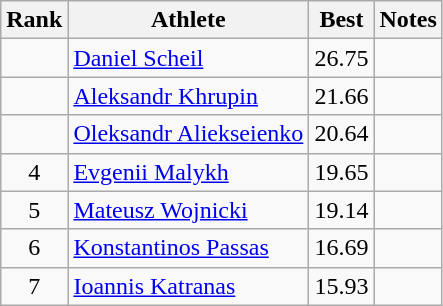<table class="wikitable sortable" style="text-align:center">
<tr>
<th>Rank</th>
<th>Athlete</th>
<th>Best</th>
<th>Notes</th>
</tr>
<tr>
<td></td>
<td style="text-align:left"><a href='#'>Daniel Scheil</a><br></td>
<td>26.75</td>
<td></td>
</tr>
<tr>
<td></td>
<td style="text-align:left"><a href='#'>Aleksandr Khrupin</a><br></td>
<td>21.66</td>
<td></td>
</tr>
<tr>
<td></td>
<td style="text-align:left"><a href='#'>Oleksandr Aliekseienko</a><br></td>
<td>20.64</td>
<td></td>
</tr>
<tr>
<td>4</td>
<td style="text-align:left"><a href='#'>Evgenii Malykh</a><br></td>
<td>19.65</td>
<td></td>
</tr>
<tr>
<td>5</td>
<td style="text-align:left"><a href='#'>Mateusz Wojnicki</a><br></td>
<td>19.14</td>
<td></td>
</tr>
<tr>
<td>6</td>
<td style="text-align:left"><a href='#'>Konstantinos Passas</a><br></td>
<td>16.69</td>
<td></td>
</tr>
<tr>
<td>7</td>
<td style="text-align:left"><a href='#'>Ioannis Katranas</a><br></td>
<td>15.93</td>
<td></td>
</tr>
</table>
